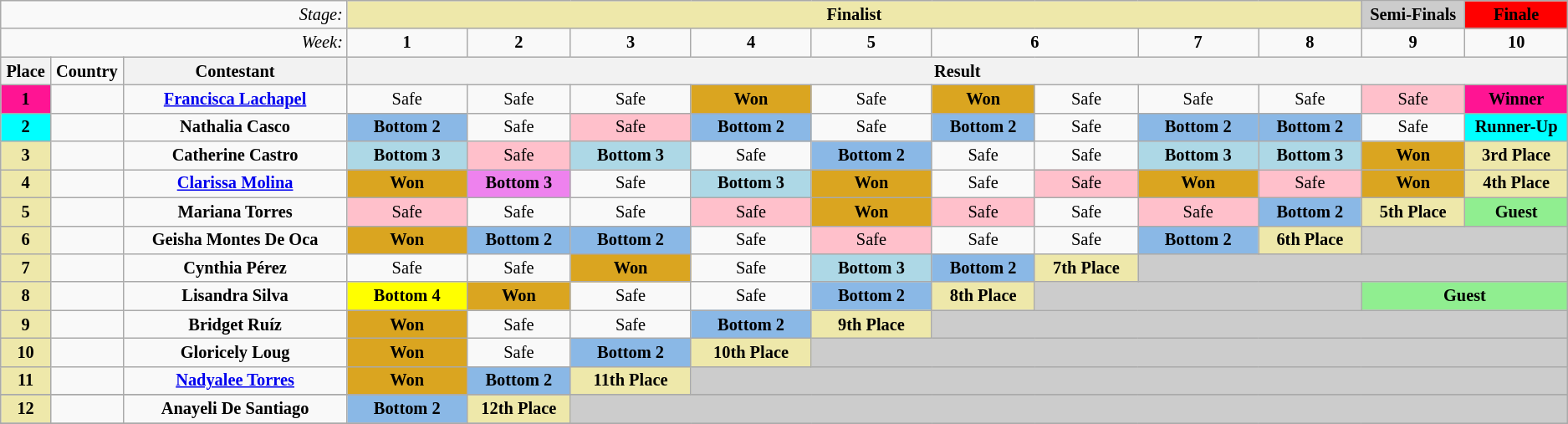<table class="wikitable" style="text-align:center; font-size:85%">
<tr>
<td colspan="3" style="text-align:right;"><em>Stage:</em></td>
<td colspan="9" style="background:palegoldenrod; text-align:Center;"><strong>Finalist</strong></td>
<td style="background:#ccc; text-align:Center;"><strong>Semi-Finals</strong></td>
<td style="background:Red; text-align:Center;"><strong>Finale</strong></td>
</tr>
<tr>
<td colspan="3" style="text-align:right;"><em>Week:</em></td>
<td style="text-align:center; width:6%;"><strong>1</strong></td>
<td style="text-align:center; width:6%;"><strong>2</strong></td>
<td style="text-align:center; width:7%;"><strong>3 </strong></td>
<td style="text-align:center; width:7%;"><strong>4</strong></td>
<td style="text-align:center; width:7%;"><strong>5</strong></td>
<td colspan="2" style="text-align:center; width:12%;"><strong>6</strong></td>
<td style="text-align:center; width:7%;"><strong>7</strong></td>
<td style="text-align:center; width:6%;"><strong>8</strong></td>
<td style="text-align:center; width:6%;"><strong>9</strong></td>
<td style="text-align:center; width:6%;"><strong>10</strong></td>
</tr>
<tr>
<th style="text-align:center; width:2%;">Place</th>
<td style="text-align:center; width:2%;"><strong>Country</strong></td>
<th style="text-align:center; width:13%;">Contestant</th>
<th colspan="13" style="text-align:center;">Result</th>
</tr>
<tr>
<td style="text-align:center; background:deeppink;"><strong>1</strong></td>
<td></td>
<td><strong><a href='#'>Francisca Lachapel</a></strong></td>
<td>Safe</td>
<td>Safe</td>
<td>Safe</td>
<td style="background:goldenrod; text-align:center;"><strong>Won</strong></td>
<td>Safe</td>
<td style="background:goldenrod; text-align:center;"><strong>Won</strong></td>
<td>Safe</td>
<td>Safe</td>
<td>Safe</td>
<td style="background:pink; text-align:center;">Safe</td>
<td style="text-align:center; background:deeppink;"><strong>Winner</strong></td>
</tr>
<tr>
<td style="text-align:center; background:cyan;"><strong>2</strong></td>
<td></td>
<td><strong>Nathalia Casco</strong></td>
<td style="background:#8ab8e6; text-align:center;"><strong>Bottom 2</strong></td>
<td>Safe</td>
<td style="background:pink; text-align:center;">Safe</td>
<td style="background:#8ab8e6; text-align:center;"><strong>Bottom 2</strong></td>
<td>Safe</td>
<td style="background:#8ab8e6; text-align:center;"><strong>Bottom 2</strong></td>
<td>Safe</td>
<td style="background:#8ab8e6; text-align:center;"><strong>Bottom 2</strong></td>
<td style="background:#8ab8e6; text-align:center;"><strong>Bottom 2</strong></td>
<td>Safe</td>
<td style="text-align:center; background:cyan;"><strong>Runner-Up</strong></td>
</tr>
<tr>
<td style="text-align:center; background:palegoldenrod;"><strong>3</strong></td>
<td></td>
<td><strong>Catherine Castro</strong></td>
<td style="background:lightblue; text-align:center;"><strong>Bottom 3</strong></td>
<td style="background:pink; text-align:center;">Safe</td>
<td style="background:lightblue; text-align:center;"><strong>Bottom 3</strong></td>
<td>Safe</td>
<td style="background:#8ab8e6; text-align:center;"><strong>Bottom 2</strong></td>
<td>Safe</td>
<td>Safe</td>
<td style="background:lightblue; text-align:center;"><strong>Bottom 3</strong></td>
<td style="background:lightblue; text-align:center;"><strong>Bottom 3</strong></td>
<td style="background:goldenrod; text-align:center;"><strong>Won</strong></td>
<td style="text-align:center; background:palegoldenrod;"><strong>3rd Place </strong></td>
</tr>
<tr>
<td style="text-align:center; background:palegoldenrod;"><strong>4</strong></td>
<td></td>
<td><strong><a href='#'>Clarissa Molina</a></strong></td>
<td style="background:goldenrod; text-align:center;"><strong>Won</strong></td>
<td style="background:violet; text-align:center;"><strong>Bottom 3</strong></td>
<td>Safe</td>
<td style="background:lightblue; text-align:center;"><strong>Bottom 3</strong></td>
<td style="background:goldenrod; text-align:center;"><strong>Won</strong></td>
<td>Safe</td>
<td style="background:pink; text-align:center;">Safe</td>
<td style="background:goldenrod; text-align:center;"><strong>Won</strong></td>
<td style="background:pink; text-align:center;">Safe</td>
<td style="background:goldenrod; text-align:center;"><strong>Won</strong></td>
<td style="text-align:center; background:palegoldenrod;"><strong>4th Place</strong></td>
</tr>
<tr>
<td style="text-align:center; background:palegoldenrod;"><strong>5</strong></td>
<td></td>
<td><strong>Mariana Torres</strong></td>
<td style="background:pink; text-align:center;">Safe</td>
<td>Safe</td>
<td>Safe</td>
<td style="background:pink; text-align:center;">Safe</td>
<td style="background:goldenrod; text-align:center;"><strong>Won</strong></td>
<td style="background:pink; text-align:center;">Safe</td>
<td>Safe</td>
<td style="background:pink; text-align:center;">Safe</td>
<td style="background:#8ab8e6; text-align:center;"><strong>Bottom 2</strong></td>
<td style="background:#eee8aa; text-align:center;"><strong> 5th Place</strong></td>
<td style="background:lightgreen; text-align:center;"><strong>Guest</strong></td>
</tr>
<tr>
<td style="text-align:center; background:palegoldenrod;"><strong>6</strong></td>
<td></td>
<td><strong>Geisha Montes De Oca</strong></td>
<td style="background:goldenrod; text-align:center;"><strong>Won</strong></td>
<td style="background:#8ab8e6; text-align:center;"><strong>Bottom 2</strong></td>
<td style="background:#8ab8e6; text-align:center;"><strong>Bottom 2</strong></td>
<td>Safe</td>
<td style="background:pink; text-align:center;">Safe</td>
<td>Safe</td>
<td>Safe</td>
<td style="background:#8ab8e6; text-align:center;"><strong>Bottom 2</strong></td>
<td style="background:#eee8aa; text-align:center;"><strong>6th Place</strong></td>
<td colspan="4" style="background:#ccc; text-align:center;"></td>
</tr>
<tr>
<td style="text-align:center; background:palegoldenrod;"><strong>7</strong></td>
<td></td>
<td><strong>Cynthia Pérez</strong></td>
<td>Safe</td>
<td>Safe</td>
<td style="background:goldenrod; text-align:center;"><strong>Won</strong></td>
<td>Safe</td>
<td style="background:lightblue; text-align:center;"><strong>Bottom 3</strong></td>
<td style="background:#8ab8e6; text-align:center;"><strong>Bottom 2</strong></td>
<td style="background:#eee8aa; text-align:center;"><strong> 7th Place</strong></td>
<td colspan="5" style="background:#ccc; text-align:center;"></td>
</tr>
<tr>
<td style="text-align:center; background:palegoldenrod;"><strong>8</strong></td>
<td></td>
<td><strong>Lisandra Silva</strong></td>
<td style="background:yellow; width:7%;"><strong>Bottom 4</strong></td>
<td style="background:goldenrod; text-align:center;"><strong>Won</strong></td>
<td>Safe</td>
<td>Safe</td>
<td style="background:#8ab8e6; text-align:center;"><strong>Bottom 2</strong></td>
<td style="background:#eee8aa; text-align:center;"><strong>8th Place </strong></td>
<td colspan="3" style="background:#ccc; text-align:center;"></td>
<td colspan="2" style="background:lightgreen; text-align:center;"><strong>Guest</strong></td>
</tr>
<tr>
<td style="text-align:center; background:palegoldenrod;"><strong>9</strong></td>
<td></td>
<td><strong>Bridget Ruíz</strong></td>
<td style="background:goldenrod; text-align:center;"><strong>Won</strong></td>
<td>Safe</td>
<td>Safe</td>
<td style="background:#8ab8e6; text-align:center;"><strong>Bottom 2</strong></td>
<td style="background:#eee8aa; text-align:center;"><strong>9th Place</strong></td>
<td colspan="7" style="background:#ccc; text-align:center;"></td>
</tr>
<tr>
<td style="text-align:center; background:palegoldenrod;"><strong>10</strong></td>
<td></td>
<td><strong>Gloricely Loug</strong></td>
<td style="background:goldenrod; text-align:center;"><strong>Won</strong></td>
<td>Safe</td>
<td style="background:#8ab8e6; text-align:center;"><strong>Bottom 2</strong></td>
<td style="background:#eee8aa; text-align:center;"><strong>10th Place </strong></td>
<td colspan="8" style="background:#ccc; text-align:center;"></td>
</tr>
<tr>
<td style="text-align:center; background:palegoldenrod;"><strong>11</strong></td>
<td></td>
<td><strong><a href='#'>Nadyalee Torres</a></strong></td>
<td style="background:goldenrod; text-align:center;"><strong>Won</strong></td>
<td style="background:#8ab8e6; text-align:center;"><strong>Bottom 2</strong></td>
<td style="background:#eee8aa; text-align:center;"><strong>11th Place</strong></td>
<td colspan="9" style="background:#ccc; text-align:center;"></td>
</tr>
<tr colspan="2" style="background:lightgreen; text-align:center;"|>
</tr>
<tr>
<td style="background:palegoldenrod; text-align:center;"><strong>12</strong></td>
<td></td>
<td><strong>Anayeli De Santiago</strong></td>
<td style="background:#8ab8e6; width:6%;"><strong>Bottom 2</strong></td>
<td style="background:#eee8aa; width:6%;"><strong>12th Place</strong></td>
<td colspan="20" bgcolor=#ccc></td>
</tr>
<tr>
</tr>
</table>
